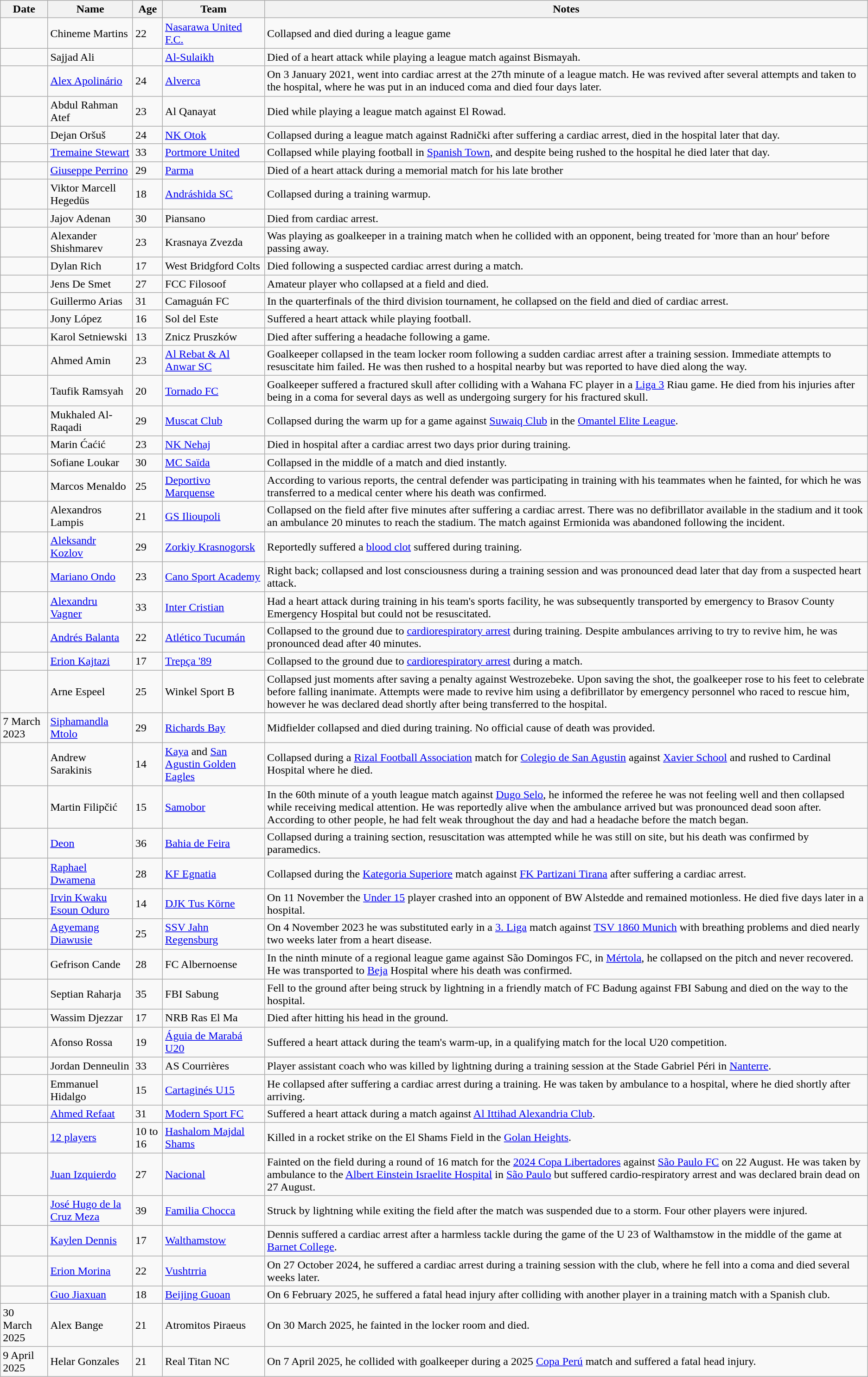<table class="wikitable sortable sort-under">
<tr>
<th>Date</th>
<th>Name</th>
<th>Age</th>
<th>Team</th>
<th class=unsortable>Notes</th>
</tr>
<tr>
<td></td>
<td> Chineme Martins</td>
<td>22</td>
<td> <a href='#'>Nasarawa United F.C.</a></td>
<td>Collapsed and died during a league game</td>
</tr>
<tr>
<td></td>
<td> Sajjad Ali</td>
<td></td>
<td> <a href='#'>Al-Sulaikh</a></td>
<td>Died of a heart attack while playing a league match against Bismayah.</td>
</tr>
<tr>
<td></td>
<td> <a href='#'>Alex Apolinário</a></td>
<td>24</td>
<td> <a href='#'>Alverca</a></td>
<td>On 3 January 2021, went into cardiac arrest at the 27th minute of a league match. He was revived after several attempts and taken to the hospital, where he was put in an induced coma and died four days later.</td>
</tr>
<tr>
<td></td>
<td> Abdul Rahman Atef</td>
<td>23</td>
<td> Al Qanayat</td>
<td>Died while playing a league match against El Rowad.</td>
</tr>
<tr>
<td></td>
<td> Dejan Oršuš</td>
<td>24</td>
<td> <a href='#'>NK Otok</a></td>
<td>Collapsed during a league match against Radnički after suffering a cardiac arrest, died in the hospital later that day.</td>
</tr>
<tr>
<td></td>
<td> <a href='#'>Tremaine Stewart</a></td>
<td>33</td>
<td> <a href='#'>Portmore United</a></td>
<td>Collapsed while playing football in <a href='#'>Spanish Town</a>, and despite being rushed to the hospital he died later that day.</td>
</tr>
<tr>
<td></td>
<td> <a href='#'>Giuseppe Perrino</a></td>
<td>29</td>
<td> <a href='#'>Parma</a></td>
<td>Died of a heart attack during a memorial match for his late brother</td>
</tr>
<tr>
<td></td>
<td> Viktor Marcell Hegedüs</td>
<td>18</td>
<td> <a href='#'>Andráshida SC</a></td>
<td>Collapsed during a training warmup.</td>
</tr>
<tr>
<td></td>
<td> Jajov Adenan</td>
<td>30</td>
<td> Piansano</td>
<td>Died from cardiac arrest.</td>
</tr>
<tr>
<td></td>
<td> Alexander Shishmarev</td>
<td>23</td>
<td> Krasnaya Zvezda</td>
<td>Was playing as goalkeeper in a training match when he collided with an opponent, being treated for 'more than an hour' before passing away.</td>
</tr>
<tr>
<td></td>
<td> Dylan Rich</td>
<td>17</td>
<td> West Bridgford Colts</td>
<td>Died following a suspected cardiac arrest during a match.</td>
</tr>
<tr>
<td></td>
<td> Jens De Smet</td>
<td>27</td>
<td> FCC Filosoof</td>
<td>Amateur player who collapsed at a field and died.</td>
</tr>
<tr>
<td></td>
<td> Guillermo Arias</td>
<td>31</td>
<td> Camaguán FC</td>
<td>In the quarterfinals of the third division tournament, he collapsed on the field and died of cardiac arrest.</td>
</tr>
<tr>
<td></td>
<td> Jony López</td>
<td>16</td>
<td> Sol del Este</td>
<td>Suffered a heart attack while playing football.</td>
</tr>
<tr>
<td></td>
<td> Karol Setniewski</td>
<td>13</td>
<td> Znicz Pruszków</td>
<td>Died after suffering a headache following a game.</td>
</tr>
<tr>
<td></td>
<td> Ahmed Amin</td>
<td>23</td>
<td> <a href='#'>Al Rebat & Al Anwar SC</a></td>
<td>Goalkeeper collapsed in the team locker room following a sudden cardiac arrest after a training session. Immediate attempts to resuscitate him failed. He was then rushed to a hospital nearby but was reported to have died along the way.</td>
</tr>
<tr>
<td></td>
<td> Taufik Ramsyah</td>
<td>20</td>
<td> <a href='#'>Tornado FC</a></td>
<td>Goalkeeper suffered a fractured skull after colliding with a Wahana FC player in a <a href='#'>Liga 3</a> Riau game. He died from his injuries after being in a coma for several days as well as undergoing surgery for his fractured skull.</td>
</tr>
<tr>
<td></td>
<td> Mukhaled Al-Raqadi</td>
<td>29</td>
<td> <a href='#'>Muscat Club</a></td>
<td>Collapsed during the warm up for a game against <a href='#'>Suwaiq Club</a> in the <a href='#'>Omantel Elite League</a>.</td>
</tr>
<tr>
<td></td>
<td> Marin Ćaćić</td>
<td>23</td>
<td> <a href='#'>NK Nehaj</a></td>
<td>Died in hospital after a cardiac arrest two days prior during training.</td>
</tr>
<tr>
<td></td>
<td> Sofiane Loukar</td>
<td>30</td>
<td> <a href='#'>MC Saïda</a></td>
<td>Collapsed in the middle of a match and died instantly.</td>
</tr>
<tr>
<td></td>
<td> Marcos Menaldo</td>
<td>25</td>
<td> <a href='#'>Deportivo Marquense</a></td>
<td>According to various reports, the central defender was participating in training with his teammates when he fainted, for which he was transferred to a medical center where his death was confirmed.</td>
</tr>
<tr>
<td></td>
<td> Alexandros Lampis</td>
<td>21</td>
<td> <a href='#'>GS Ilioupoli</a></td>
<td>Collapsed on the field after five minutes after suffering a cardiac arrest. There was no defibrillator available in the stadium and it took an ambulance 20 minutes to reach the stadium. The match against Ermionida was abandoned following the incident.</td>
</tr>
<tr>
<td></td>
<td> <a href='#'>Aleksandr Kozlov</a></td>
<td>29</td>
<td> <a href='#'>Zorkiy Krasnogorsk</a></td>
<td>Reportedly suffered a <a href='#'>blood clot</a> suffered during training.</td>
</tr>
<tr>
<td></td>
<td> <a href='#'>Mariano Ondo</a></td>
<td>23</td>
<td> <a href='#'>Cano Sport Academy</a></td>
<td>Right back; collapsed and lost consciousness during a training session and was pronounced dead later that day from a suspected heart attack.</td>
</tr>
<tr>
<td></td>
<td> <a href='#'>Alexandru Vagner</a></td>
<td>33</td>
<td> <a href='#'>Inter Cristian</a></td>
<td>Had a heart attack during training in his team's sports facility, he was subsequently transported by emergency to Brasov County Emergency Hospital but could not be resuscitated.</td>
</tr>
<tr>
<td></td>
<td> <a href='#'>Andrés Balanta</a></td>
<td>22</td>
<td> <a href='#'>Atlético Tucumán</a></td>
<td>Collapsed to the ground due to <a href='#'>cardiorespiratory arrest</a> during training. Despite ambulances arriving to try to revive him, he was pronounced dead after 40 minutes.</td>
</tr>
<tr>
<td></td>
<td> <a href='#'>Erion Kajtazi</a></td>
<td>17</td>
<td> <a href='#'>Trepça '89</a></td>
<td>Collapsed to the ground due to <a href='#'>cardiorespiratory arrest</a> during a match.</td>
</tr>
<tr>
<td></td>
<td> Arne Espeel</td>
<td>25</td>
<td> Winkel Sport B</td>
<td>Collapsed just moments after saving a penalty against Westrozebeke. Upon saving the shot, the goalkeeper rose to his feet to celebrate before falling inanimate. Attempts were made to revive him using a defibrillator by emergency personnel who raced to rescue him, however he was declared dead shortly after being transferred to the hospital.</td>
</tr>
<tr>
<td>7 March 2023</td>
<td> <a href='#'>Siphamandla Mtolo</a></td>
<td>29</td>
<td> <a href='#'>Richards Bay</a></td>
<td>Midfielder collapsed and died during training. No official cause of death was provided.</td>
</tr>
<tr>
<td></td>
<td> Andrew Sarakinis</td>
<td>14</td>
<td> <a href='#'>Kaya</a> and <a href='#'>San Agustin Golden Eagles</a></td>
<td>Collapsed during a <a href='#'>Rizal Football Association</a> match for <a href='#'>Colegio de San Agustin</a> against <a href='#'>Xavier School</a> and rushed to Cardinal Hospital where he died.</td>
</tr>
<tr>
<td></td>
<td> Martin Filipčić</td>
<td>15</td>
<td> <a href='#'>Samobor</a></td>
<td>In the 60th minute of a youth league match against <a href='#'>Dugo Selo</a>, he informed the referee he was not feeling well and then collapsed while receiving medical attention. He was reportedly alive when the ambulance arrived but was pronounced dead soon after. According to other people, he had felt weak throughout the day and had a headache before the match began.</td>
</tr>
<tr>
<td></td>
<td> <a href='#'>Deon</a></td>
<td>36</td>
<td> <a href='#'>Bahia de Feira</a></td>
<td>Collapsed during a training section, resuscitation was attempted while he was still on site, but his death was confirmed by paramedics.</td>
</tr>
<tr>
<td></td>
<td> <a href='#'>Raphael Dwamena</a></td>
<td>28</td>
<td> <a href='#'>KF Egnatia</a></td>
<td>Collapsed during the <a href='#'>Kategoria Superiore</a> match against <a href='#'>FK Partizani Tirana</a> after suffering a cardiac arrest.</td>
</tr>
<tr>
<td></td>
<td> <a href='#'>Irvin Kwaku Esoun Oduro</a></td>
<td>14</td>
<td> <a href='#'>DJK Tus Körne</a></td>
<td>On 11 November the <a href='#'>Under 15</a> player crashed into an opponent of BW Alstedde and remained motionless. He died five days later in a hospital.</td>
</tr>
<tr>
<td></td>
<td> <a href='#'>Agyemang Diawusie</a></td>
<td>25</td>
<td> <a href='#'>SSV Jahn Regensburg</a></td>
<td>On 4 November 2023 he was substituted early in a <a href='#'>3. Liga</a> match against <a href='#'>TSV 1860 Munich</a> with breathing problems and died nearly two weeks later from a heart disease.</td>
</tr>
<tr>
<td></td>
<td> Gefrison Cande</td>
<td>28</td>
<td> FC Albernoense</td>
<td>In the ninth minute of a regional league game against São Domingos FC, in <a href='#'>Mértola</a>, he collapsed on the pitch and never recovered. He was transported to <a href='#'>Beja</a> Hospital where his death was confirmed.</td>
</tr>
<tr>
<td></td>
<td> Septian Raharja</td>
<td>35</td>
<td> FBI Sabung</td>
<td>Fell to the ground after being struck by lightning in a friendly match of FC Badung against FBI Sabung and died on the way to the hospital.</td>
</tr>
<tr>
<td></td>
<td> Wassim Djezzar</td>
<td>17</td>
<td> NRB Ras El Ma</td>
<td>Died after hitting his head in the ground.</td>
</tr>
<tr>
<td></td>
<td> Afonso Rossa</td>
<td>19</td>
<td> <a href='#'>Águia de Marabá U20</a></td>
<td>Suffered a heart attack during the team's warm-up, in a qualifying match for the local U20 competition.</td>
</tr>
<tr>
<td></td>
<td> Jordan Denneulin</td>
<td>33</td>
<td> AS Courrières</td>
<td>Player assistant coach who was killed by lightning during a training session at the Stade Gabriel Péri in <a href='#'>Nanterre</a>.</td>
</tr>
<tr>
<td></td>
<td> Emmanuel Hidalgo</td>
<td>15</td>
<td> <a href='#'> Cartaginés U15</a></td>
<td>He collapsed after suffering a cardiac arrest during a training. He was taken by ambulance to a hospital, where he died shortly after arriving.</td>
</tr>
<tr>
<td></td>
<td> <a href='#'>Ahmed Refaat</a></td>
<td>31</td>
<td> <a href='#'>Modern Sport FC</a></td>
<td>Suffered a heart attack during a match against <a href='#'>Al Ittihad Alexandria Club</a>.</td>
</tr>
<tr>
<td></td>
<td> <a href='#'>12 players</a></td>
<td>10 to 16</td>
<td> <a href='#'>Hashalom Majdal Shams</a></td>
<td>Killed in a rocket strike on the El Shams Field in the <a href='#'>Golan Heights</a>.</td>
</tr>
<tr>
<td></td>
<td> <a href='#'>Juan Izquierdo</a></td>
<td>27</td>
<td> <a href='#'>Nacional</a></td>
<td>Fainted on the field during a round of 16 match for the <a href='#'>2024 Copa Libertadores</a> against <a href='#'>São Paulo FC</a> on 22 August. He was taken by ambulance to the <a href='#'>Albert Einstein Israelite Hospital</a> in <a href='#'>São Paulo</a> but suffered cardio-respiratory arrest and was declared brain dead on 27 August.</td>
</tr>
<tr>
<td></td>
<td> <a href='#'>José Hugo de la Cruz Meza</a></td>
<td>39</td>
<td> <a href='#'>Familia Chocca</a></td>
<td>Struck by lightning while exiting the field after the match was suspended due to a storm. Four other players were injured.</td>
</tr>
<tr>
<td></td>
<td> <a href='#'>Kaylen Dennis</a></td>
<td>17</td>
<td> <a href='#'>Walthamstow</a></td>
<td>Dennis suffered a cardiac arrest after a harmless tackle during the game of the U 23 of Walthamstow in the middle of the game at <a href='#'>Barnet College</a>.</td>
</tr>
<tr>
<td></td>
<td> <a href='#'>Erion Morina</a></td>
<td>22</td>
<td> <a href='#'>Vushtrria</a></td>
<td>On 27 October 2024, he suffered a cardiac arrest during a training session with the club, where he fell into a coma and died several weeks later.</td>
</tr>
<tr>
<td></td>
<td> <a href='#'>Guo Jiaxuan</a></td>
<td>18</td>
<td> <a href='#'>Beijing Guoan</a></td>
<td>On 6 February 2025, he suffered a fatal head injury after colliding with another player in a training match with a Spanish club.</td>
</tr>
<tr>
<td>30 March 2025</td>
<td>Alex Bange</td>
<td>21</td>
<td>Atromitos Piraeus</td>
<td>On 30 March 2025, he fainted in the locker room and died.</td>
</tr>
<tr>
<td>9 April 2025</td>
<td> Helar Gonzales</td>
<td>21</td>
<td> Real Titan NC</td>
<td>On 7 April 2025, he collided with goalkeeper during a 2025 <a href='#'>Copa Perú</a> match and suffered a fatal head injury.</td>
</tr>
</table>
